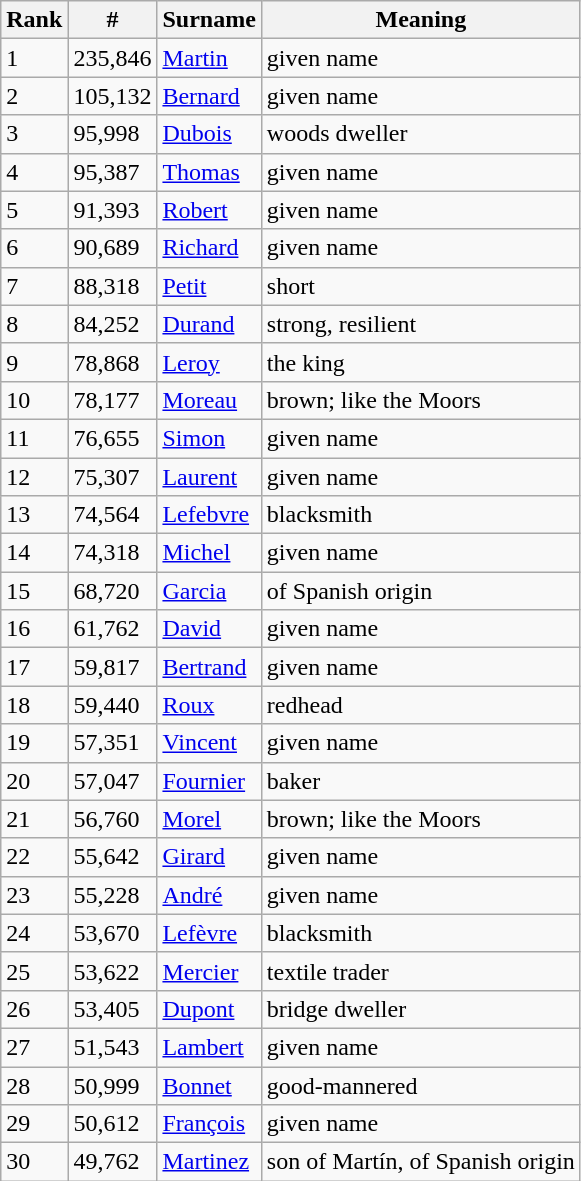<table class="wikitable">
<tr>
<th>Rank</th>
<th>#</th>
<th>Surname</th>
<th>Meaning</th>
</tr>
<tr>
<td>1</td>
<td>235,846</td>
<td><a href='#'>Martin</a></td>
<td>given name</td>
</tr>
<tr>
<td>2</td>
<td>105,132</td>
<td><a href='#'>Bernard</a></td>
<td>given name</td>
</tr>
<tr>
<td>3</td>
<td>95,998</td>
<td><a href='#'>Dubois</a></td>
<td>woods dweller</td>
</tr>
<tr>
<td>4</td>
<td>95,387</td>
<td><a href='#'>Thomas</a></td>
<td>given name</td>
</tr>
<tr>
<td>5</td>
<td>91,393</td>
<td><a href='#'>Robert</a></td>
<td>given name</td>
</tr>
<tr>
<td>6</td>
<td>90,689</td>
<td><a href='#'>Richard</a></td>
<td>given name</td>
</tr>
<tr>
<td>7</td>
<td>88,318</td>
<td><a href='#'>Petit</a></td>
<td>short</td>
</tr>
<tr>
<td>8</td>
<td>84,252</td>
<td><a href='#'>Durand</a></td>
<td>strong, resilient</td>
</tr>
<tr>
<td>9</td>
<td>78,868</td>
<td><a href='#'>Leroy</a></td>
<td>the king</td>
</tr>
<tr>
<td>10</td>
<td>78,177</td>
<td><a href='#'>Moreau</a></td>
<td>brown; like the Moors</td>
</tr>
<tr>
<td>11</td>
<td>76,655</td>
<td><a href='#'>Simon</a></td>
<td>given name</td>
</tr>
<tr>
<td>12</td>
<td>75,307</td>
<td><a href='#'>Laurent</a></td>
<td>given name</td>
</tr>
<tr>
<td>13</td>
<td>74,564</td>
<td><a href='#'>Lefebvre</a></td>
<td>blacksmith</td>
</tr>
<tr>
<td>14</td>
<td>74,318</td>
<td><a href='#'>Michel</a></td>
<td>given name</td>
</tr>
<tr>
<td>15</td>
<td>68,720</td>
<td><a href='#'>Garcia</a></td>
<td>of Spanish origin</td>
</tr>
<tr>
<td>16</td>
<td>61,762</td>
<td><a href='#'>David</a></td>
<td>given name</td>
</tr>
<tr>
<td>17</td>
<td>59,817</td>
<td><a href='#'>Bertrand</a></td>
<td>given name</td>
</tr>
<tr>
<td>18</td>
<td>59,440</td>
<td><a href='#'>Roux</a></td>
<td>redhead</td>
</tr>
<tr>
<td>19</td>
<td>57,351</td>
<td><a href='#'>Vincent</a></td>
<td>given name</td>
</tr>
<tr>
<td>20</td>
<td>57,047</td>
<td><a href='#'>Fournier</a></td>
<td>baker</td>
</tr>
<tr>
<td>21</td>
<td>56,760</td>
<td><a href='#'>Morel</a></td>
<td>brown; like the Moors</td>
</tr>
<tr>
<td>22</td>
<td>55,642</td>
<td><a href='#'>Girard</a></td>
<td>given name</td>
</tr>
<tr>
<td>23</td>
<td>55,228</td>
<td><a href='#'>André</a></td>
<td>given name</td>
</tr>
<tr>
<td>24</td>
<td>53,670</td>
<td><a href='#'>Lefèvre</a></td>
<td>blacksmith</td>
</tr>
<tr>
<td>25</td>
<td>53,622</td>
<td><a href='#'>Mercier</a></td>
<td>textile trader</td>
</tr>
<tr>
<td>26</td>
<td>53,405</td>
<td><a href='#'>Dupont</a></td>
<td>bridge dweller</td>
</tr>
<tr>
<td>27</td>
<td>51,543</td>
<td><a href='#'>Lambert</a></td>
<td>given name</td>
</tr>
<tr>
<td>28</td>
<td>50,999</td>
<td><a href='#'>Bonnet</a></td>
<td>good-mannered</td>
</tr>
<tr>
<td>29</td>
<td>50,612</td>
<td><a href='#'>François</a></td>
<td>given name</td>
</tr>
<tr>
<td>30</td>
<td>49,762</td>
<td><a href='#'>Martinez</a></td>
<td>son of Martín, of Spanish origin</td>
</tr>
</table>
